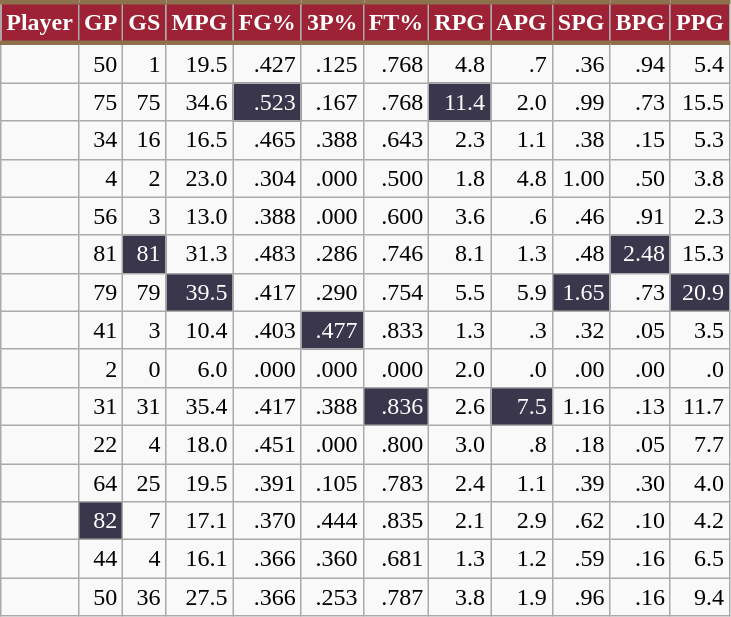<table class="wikitable sortable" style="text-align:right;">
<tr>
<th style="background:#9D2235; color:#FFFFFF; border-top:#8C714C 3px solid; border-bottom:#8C714C 3px solid;">Player</th>
<th style="background:#9D2235; color:#FFFFFF; border-top:#8C714C 3px solid; border-bottom:#8C714C 3px solid;">GP</th>
<th style="background:#9D2235; color:#FFFFFF; border-top:#8C714C 3px solid; border-bottom:#8C714C 3px solid;">GS</th>
<th style="background:#9D2235; color:#FFFFFF; border-top:#8C714C 3px solid; border-bottom:#8C714C 3px solid;">MPG</th>
<th style="background:#9D2235; color:#FFFFFF; border-top:#8C714C 3px solid; border-bottom:#8C714C 3px solid;">FG%</th>
<th style="background:#9D2235; color:#FFFFFF; border-top:#8C714C 3px solid; border-bottom:#8C714C 3px solid;">3P%</th>
<th style="background:#9D2235; color:#FFFFFF; border-top:#8C714C 3px solid; border-bottom:#8C714C 3px solid;">FT%</th>
<th style="background:#9D2235; color:#FFFFFF; border-top:#8C714C 3px solid; border-bottom:#8C714C 3px solid;">RPG</th>
<th style="background:#9D2235; color:#FFFFFF; border-top:#8C714C 3px solid; border-bottom:#8C714C 3px solid;">APG</th>
<th style="background:#9D2235; color:#FFFFFF; border-top:#8C714C 3px solid; border-bottom:#8C714C 3px solid;">SPG</th>
<th style="background:#9D2235; color:#FFFFFF; border-top:#8C714C 3px solid; border-bottom:#8C714C 3px solid;">BPG</th>
<th style="background:#9D2235; color:#FFFFFF; border-top:#8C714C 3px solid; border-bottom:#8C714C 3px solid;">PPG</th>
</tr>
<tr>
<td></td>
<td>50</td>
<td>1</td>
<td>19.5</td>
<td>.427</td>
<td>.125</td>
<td>.768</td>
<td>4.8</td>
<td>.7</td>
<td>.36</td>
<td>.94</td>
<td>5.4</td>
</tr>
<tr>
<td></td>
<td>75</td>
<td>75</td>
<td>34.6</td>
<td style="background:#3a374d;color:white;">.523</td>
<td>.167</td>
<td>.768</td>
<td style="background:#3a374d;color:white;">11.4</td>
<td>2.0</td>
<td>.99</td>
<td>.73</td>
<td>15.5</td>
</tr>
<tr>
<td></td>
<td>34</td>
<td>16</td>
<td>16.5</td>
<td>.465</td>
<td>.388</td>
<td>.643</td>
<td>2.3</td>
<td>1.1</td>
<td>.38</td>
<td>.15</td>
<td>5.3</td>
</tr>
<tr>
<td></td>
<td>4</td>
<td>2</td>
<td>23.0</td>
<td>.304</td>
<td>.000</td>
<td>.500</td>
<td>1.8</td>
<td>4.8</td>
<td>1.00</td>
<td>.50</td>
<td>3.8</td>
</tr>
<tr>
<td></td>
<td>56</td>
<td>3</td>
<td>13.0</td>
<td>.388</td>
<td>.000</td>
<td>.600</td>
<td>3.6</td>
<td>.6</td>
<td>.46</td>
<td>.91</td>
<td>2.3</td>
</tr>
<tr>
<td></td>
<td>81</td>
<td style="background:#3a374d;color:white;">81</td>
<td>31.3</td>
<td>.483</td>
<td>.286</td>
<td>.746</td>
<td>8.1</td>
<td>1.3</td>
<td>.48</td>
<td style="background:#3a374d;color:white;">2.48</td>
<td>15.3</td>
</tr>
<tr>
<td></td>
<td>79</td>
<td>79</td>
<td style="background:#3a374d;color:white;">39.5</td>
<td>.417</td>
<td>.290</td>
<td>.754</td>
<td>5.5</td>
<td>5.9</td>
<td style="background:#3a374d;color:white;">1.65</td>
<td>.73</td>
<td style="background:#3a374d;color:white;">20.9</td>
</tr>
<tr>
<td></td>
<td>41</td>
<td>3</td>
<td>10.4</td>
<td>.403</td>
<td style="background:#3a374d;color:white;">.477</td>
<td>.833</td>
<td>1.3</td>
<td>.3</td>
<td>.32</td>
<td>.05</td>
<td>3.5</td>
</tr>
<tr>
<td></td>
<td>2</td>
<td>0</td>
<td>6.0</td>
<td>.000</td>
<td>.000</td>
<td>.000</td>
<td>2.0</td>
<td>.0</td>
<td>.00</td>
<td>.00</td>
<td>.0</td>
</tr>
<tr>
<td></td>
<td>31</td>
<td>31</td>
<td>35.4</td>
<td>.417</td>
<td>.388</td>
<td style="background:#3a374d;color:white;">.836</td>
<td>2.6</td>
<td style="background:#3a374d;color:white;">7.5</td>
<td>1.16</td>
<td>.13</td>
<td>11.7</td>
</tr>
<tr>
<td></td>
<td>22</td>
<td>4</td>
<td>18.0</td>
<td>.451</td>
<td>.000</td>
<td>.800</td>
<td>3.0</td>
<td>.8</td>
<td>.18</td>
<td>.05</td>
<td>7.7</td>
</tr>
<tr>
<td></td>
<td>64</td>
<td>25</td>
<td>19.5</td>
<td>.391</td>
<td>.105</td>
<td>.783</td>
<td>2.4</td>
<td>1.1</td>
<td>.39</td>
<td>.30</td>
<td>4.0</td>
</tr>
<tr>
<td></td>
<td style="background:#3a374d;color:white;">82</td>
<td>7</td>
<td>17.1</td>
<td>.370</td>
<td>.444</td>
<td>.835</td>
<td>2.1</td>
<td>2.9</td>
<td>.62</td>
<td>.10</td>
<td>4.2</td>
</tr>
<tr>
<td></td>
<td>44</td>
<td>4</td>
<td>16.1</td>
<td>.366</td>
<td>.360</td>
<td>.681</td>
<td>1.3</td>
<td>1.2</td>
<td>.59</td>
<td>.16</td>
<td>6.5</td>
</tr>
<tr>
<td></td>
<td>50</td>
<td>36</td>
<td>27.5</td>
<td>.366</td>
<td>.253</td>
<td>.787</td>
<td>3.8</td>
<td>1.9</td>
<td>.96</td>
<td>.16</td>
<td>9.4</td>
</tr>
</table>
